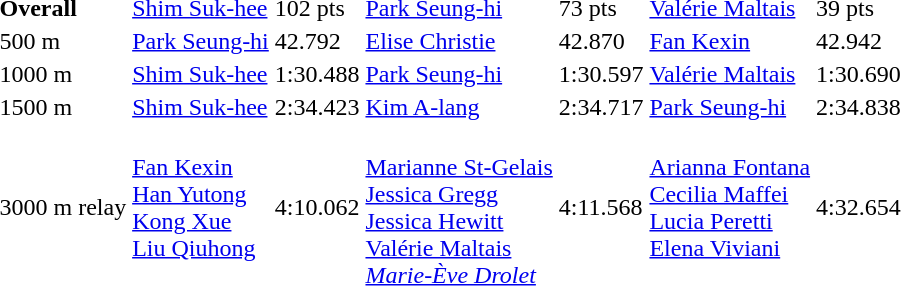<table>
<tr>
<td><strong>Overall</strong></td>
<td><a href='#'>Shim Suk-hee</a><br></td>
<td>102 pts</td>
<td><a href='#'>Park Seung-hi</a><br></td>
<td>73 pts</td>
<td><a href='#'>Valérie Maltais</a><br></td>
<td>39 pts</td>
</tr>
<tr>
<td>500 m</td>
<td><a href='#'>Park Seung-hi</a><br></td>
<td>42.792</td>
<td><a href='#'>Elise Christie</a><br></td>
<td>42.870</td>
<td><a href='#'>Fan Kexin</a><br></td>
<td>42.942</td>
</tr>
<tr>
<td>1000 m</td>
<td><a href='#'>Shim Suk-hee</a><br></td>
<td>1:30.488</td>
<td><a href='#'>Park Seung-hi</a><br></td>
<td>1:30.597</td>
<td><a href='#'>Valérie Maltais</a><br></td>
<td>1:30.690</td>
</tr>
<tr>
<td>1500 m</td>
<td><a href='#'>Shim Suk-hee</a><br></td>
<td>2:34.423</td>
<td><a href='#'>Kim A-lang</a><br></td>
<td>2:34.717</td>
<td><a href='#'>Park Seung-hi</a><br></td>
<td>2:34.838</td>
</tr>
<tr>
<td>3000 m relay</td>
<td valign=top><br><a href='#'>Fan Kexin</a><br><a href='#'>Han Yutong</a><br><a href='#'>Kong Xue</a><br><a href='#'>Liu Qiuhong</a></td>
<td>4:10.062</td>
<td><br><a href='#'>Marianne St-Gelais</a><br><a href='#'>Jessica Gregg</a><br><a href='#'>Jessica Hewitt</a><br><a href='#'>Valérie Maltais</a><br><em><a href='#'>Marie-Ève Drolet</a></em></td>
<td>4:11.568</td>
<td valign=top><br><a href='#'>Arianna Fontana</a><br><a href='#'>Cecilia Maffei</a><br><a href='#'>Lucia Peretti</a><br><a href='#'>Elena Viviani</a></td>
<td>4:32.654</td>
</tr>
</table>
